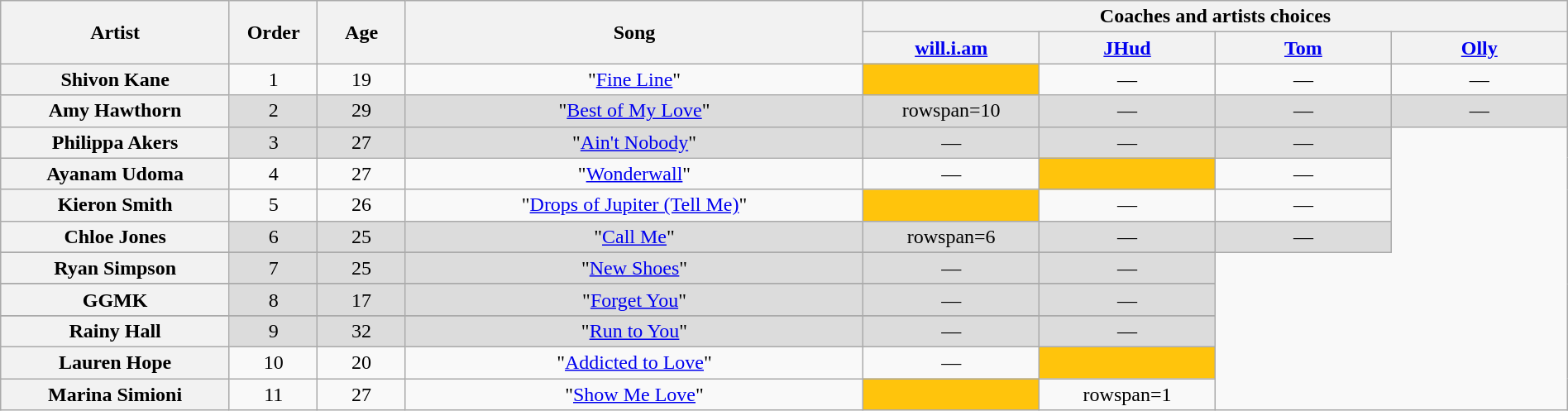<table class="wikitable" style="text-align:center; width:100%;">
<tr>
<th rowspan="2" scope="col" style="width:13%;">Artist</th>
<th rowspan="2" scope="col" style="width:05%;">Order</th>
<th rowspan="2" scope="col" style="width:05%;">Age</th>
<th rowspan="2" scope="col" style="width:26%;">Song</th>
<th colspan="4" style="width:40%;">Coaches and artists choices</th>
</tr>
<tr>
<th style="width:10%;"><a href='#'>will.i.am</a></th>
<th style="width:10%;"><a href='#'>JHud</a></th>
<th style="width:10%;"><a href='#'>Tom</a></th>
<th style="width:10%;"><a href='#'>Olly</a></th>
</tr>
<tr>
<th scope="row">Shivon Kane</th>
<td>1</td>
<td>19</td>
<td>"<a href='#'>Fine Line</a>"</td>
<td style="background:#FFC40C;text-align:center;"><strong></strong></td>
<td>—</td>
<td>—</td>
<td>—</td>
</tr>
<tr style="background:#DCDCDC;">
<th>Amy Hawthorn</th>
<td>2</td>
<td>29</td>
<td>"<a href='#'>Best of My Love</a>"</td>
<td>rowspan=10 </td>
<td>—</td>
<td>—</td>
<td>—</td>
</tr>
<tr style="background:#DCDCDC;">
<th>Philippa Akers</th>
<td>3</td>
<td>27</td>
<td>"<a href='#'>Ain't Nobody</a>"</td>
<td>—</td>
<td>—</td>
<td>—</td>
</tr>
<tr>
<th>Ayanam Udoma</th>
<td>4</td>
<td>27</td>
<td>"<a href='#'>Wonderwall</a>"</td>
<td>—</td>
<td style="background:#FFC40C;text-align:center;"><strong></strong></td>
<td>—</td>
</tr>
<tr>
<th>Kieron Smith</th>
<td>5</td>
<td>26</td>
<td>"<a href='#'>Drops of Jupiter (Tell Me)</a>"</td>
<td style="background:#FFC40C;text-align:center;"><strong></strong></td>
<td>—</td>
<td>—</td>
</tr>
<tr style="background:#DCDCDC;">
<th>Chloe Jones</th>
<td>6</td>
<td>25</td>
<td>"<a href='#'>Call Me</a>"</td>
<td>rowspan=6 </td>
<td>—</td>
<td>—</td>
</tr>
<tr>
</tr>
<tr style="background:#DCDCDC;">
<th>Ryan Simpson</th>
<td>7</td>
<td>25</td>
<td>"<a href='#'>New Shoes</a>"</td>
<td>—</td>
<td>—</td>
</tr>
<tr>
</tr>
<tr style="background:#DCDCDC;">
<th>GGMK</th>
<td>8</td>
<td>17</td>
<td>"<a href='#'>Forget You</a>"</td>
<td>—</td>
<td>—</td>
</tr>
<tr>
</tr>
<tr style="background:#DCDCDC;">
<th>Rainy Hall</th>
<td>9</td>
<td>32</td>
<td>"<a href='#'>Run to You</a>"</td>
<td>—</td>
<td>—</td>
</tr>
<tr>
<th>Lauren Hope</th>
<td>10</td>
<td>20</td>
<td>"<a href='#'>Addicted to Love</a>"</td>
<td>—</td>
<td style="background:#FFC40C;text-align:center;"><strong></strong></td>
</tr>
<tr>
<th>Marina Simioni</th>
<td>11</td>
<td>27</td>
<td>"<a href='#'>Show Me Love</a>"</td>
<td style="background:#FFC40C;text-align:center;"><strong></strong></td>
<td>rowspan=1 </td>
</tr>
</table>
